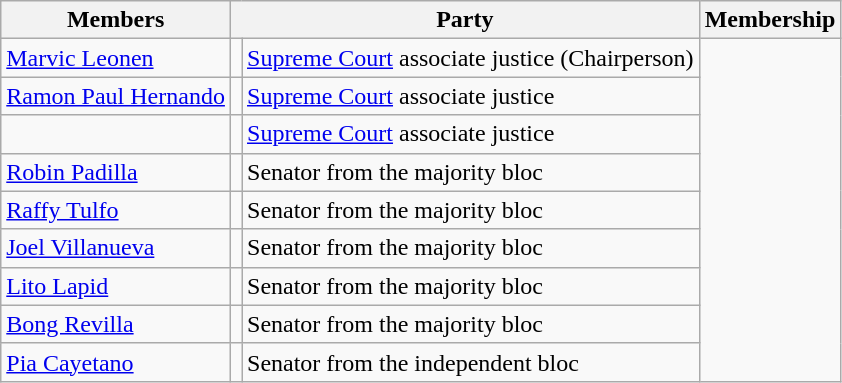<table class="wikitable">
<tr>
<th>Members</th>
<th colspan="2">Party</th>
<th>Membership</th>
</tr>
<tr>
<td><a href='#'>Marvic Leonen</a></td>
<td></td>
<td><a href='#'>Supreme Court</a> associate justice (Chairperson)</td>
</tr>
<tr>
<td><a href='#'>Ramon Paul Hernando</a></td>
<td></td>
<td><a href='#'>Supreme Court</a> associate justice</td>
</tr>
<tr>
<td></td>
<td></td>
<td><a href='#'>Supreme Court</a> associate justice</td>
</tr>
<tr>
<td><a href='#'>Robin Padilla</a></td>
<td></td>
<td>Senator from the majority bloc</td>
</tr>
<tr>
<td><a href='#'>Raffy Tulfo</a></td>
<td></td>
<td>Senator from the majority bloc</td>
</tr>
<tr>
<td><a href='#'>Joel Villanueva</a></td>
<td></td>
<td>Senator from the majority bloc</td>
</tr>
<tr>
<td><a href='#'>Lito Lapid</a></td>
<td></td>
<td>Senator from the majority bloc</td>
</tr>
<tr>
<td><a href='#'>Bong Revilla</a></td>
<td></td>
<td>Senator from the majority bloc</td>
</tr>
<tr>
<td><a href='#'>Pia Cayetano</a></td>
<td></td>
<td>Senator from the independent bloc</td>
</tr>
</table>
